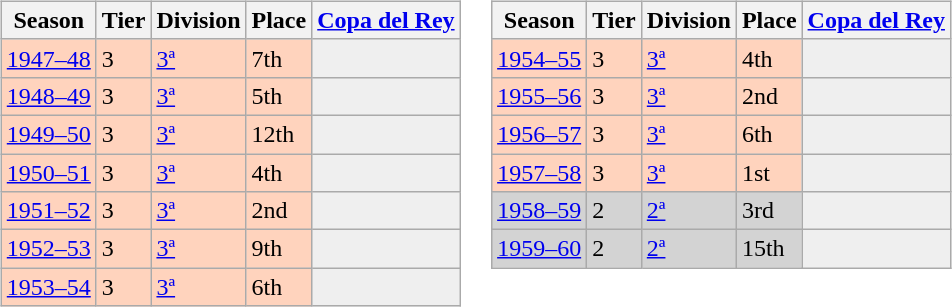<table>
<tr>
<td valign="top" width=0%><br><table class="wikitable">
<tr style="background:#f0f6fa;">
<th>Season</th>
<th>Tier</th>
<th>Division</th>
<th>Place</th>
<th><a href='#'>Copa del Rey</a></th>
</tr>
<tr>
<td style="background:#FFD3BD;"><a href='#'>1947–48</a></td>
<td style="background:#FFD3BD;">3</td>
<td style="background:#FFD3BD;"><a href='#'>3ª</a></td>
<td style="background:#FFD3BD;">7th</td>
<th style="background:#efefef;"></th>
</tr>
<tr>
<td style="background:#FFD3BD;"><a href='#'>1948–49</a></td>
<td style="background:#FFD3BD;">3</td>
<td style="background:#FFD3BD;"><a href='#'>3ª</a></td>
<td style="background:#FFD3BD;">5th</td>
<th style="background:#efefef;"></th>
</tr>
<tr>
<td style="background:#FFD3BD;"><a href='#'>1949–50</a></td>
<td style="background:#FFD3BD;">3</td>
<td style="background:#FFD3BD;"><a href='#'>3ª</a></td>
<td style="background:#FFD3BD;">12th</td>
<th style="background:#efefef;"></th>
</tr>
<tr>
<td style="background:#FFD3BD;"><a href='#'>1950–51</a></td>
<td style="background:#FFD3BD;">3</td>
<td style="background:#FFD3BD;"><a href='#'>3ª</a></td>
<td style="background:#FFD3BD;">4th</td>
<th style="background:#efefef;"></th>
</tr>
<tr>
<td style="background:#FFD3BD;"><a href='#'>1951–52</a></td>
<td style="background:#FFD3BD;">3</td>
<td style="background:#FFD3BD;"><a href='#'>3ª</a></td>
<td style="background:#FFD3BD;">2nd</td>
<th style="background:#efefef;"></th>
</tr>
<tr>
<td style="background:#FFD3BD;"><a href='#'>1952–53</a></td>
<td style="background:#FFD3BD;">3</td>
<td style="background:#FFD3BD;"><a href='#'>3ª</a></td>
<td style="background:#FFD3BD;">9th</td>
<th style="background:#efefef;"></th>
</tr>
<tr>
<td style="background:#FFD3BD;"><a href='#'>1953–54</a></td>
<td style="background:#FFD3BD;">3</td>
<td style="background:#FFD3BD;"><a href='#'>3ª</a></td>
<td style="background:#FFD3BD;">6th</td>
<th style="background:#efefef;"></th>
</tr>
</table>
</td>
<td valign="top" width=0%><br><table class="wikitable">
<tr style="background:#f0f6fa;">
<th>Season</th>
<th>Tier</th>
<th>Division</th>
<th>Place</th>
<th><a href='#'>Copa del Rey</a></th>
</tr>
<tr>
<td style="background:#FFD3BD;"><a href='#'>1954–55</a></td>
<td style="background:#FFD3BD;">3</td>
<td style="background:#FFD3BD;"><a href='#'>3ª</a></td>
<td style="background:#FFD3BD;">4th</td>
<th style="background:#efefef;"></th>
</tr>
<tr>
<td style="background:#FFD3BD;"><a href='#'>1955–56</a></td>
<td style="background:#FFD3BD;">3</td>
<td style="background:#FFD3BD;"><a href='#'>3ª</a></td>
<td style="background:#FFD3BD;">2nd</td>
<th style="background:#efefef;"></th>
</tr>
<tr>
<td style="background:#FFD3BD;"><a href='#'>1956–57</a></td>
<td style="background:#FFD3BD;">3</td>
<td style="background:#FFD3BD;"><a href='#'>3ª</a></td>
<td style="background:#FFD3BD;">6th</td>
<th style="background:#efefef;"></th>
</tr>
<tr>
<td style="background:#FFD3BD;"><a href='#'>1957–58</a></td>
<td style="background:#FFD3BD;">3</td>
<td style="background:#FFD3BD;"><a href='#'>3ª</a></td>
<td style="background:#FFD3BD;">1st</td>
<th style="background:#efefef;"></th>
</tr>
<tr>
<td style="background:#D3D3D3;"><a href='#'>1958–59</a></td>
<td style="background:#D3D3D3;">2</td>
<td style="background:#D3D3D3;"><a href='#'>2ª</a></td>
<td style="background:#D3D3D3;">3rd</td>
<th style="background:#efefef;"></th>
</tr>
<tr>
<td style="background:#D3D3D3;"><a href='#'>1959–60</a></td>
<td style="background:#D3D3D3;">2</td>
<td style="background:#D3D3D3;"><a href='#'>2ª</a></td>
<td style="background:#D3D3D3;">15th</td>
<th style="background:#efefef;"></th>
</tr>
</table>
</td>
</tr>
</table>
